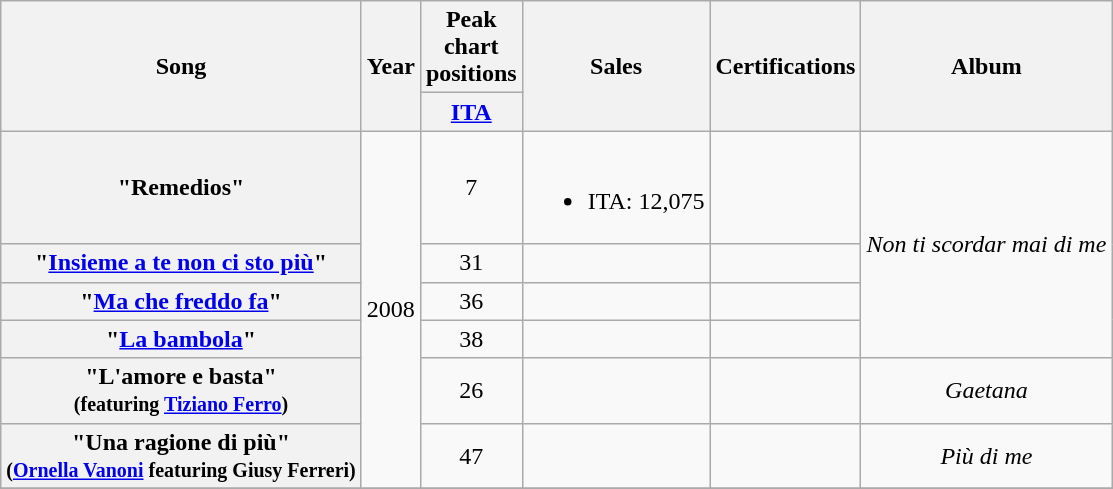<table class="wikitable plainrowheaders" style="text-align:center;" border="1" style="text-align:center;">
<tr>
<th rowspan="2">Song</th>
<th rowspan="2">Year</th>
<th colspan="1">Peak chart<br>positions</th>
<th rowspan="2">Sales</th>
<th rowspan="2">Certifications</th>
<th rowspan="2">Album</th>
</tr>
<tr>
<th scope="col" style="width:3em;font-:90%;"><a href='#'>ITA</a><br></th>
</tr>
<tr>
<th scope="row">"Remedios"</th>
<td rowspan="6">2008</td>
<td>7</td>
<td><br><ul><li>ITA: 12,075</li></ul></td>
<td></td>
<td rowspan="4"><em>Non ti scordar mai di me</em></td>
</tr>
<tr>
<th scope="row">"<a href='#'>Insieme a te non ci sto più</a>"</th>
<td>31</td>
<td></td>
<td></td>
</tr>
<tr>
<th scope="row">"<a href='#'>Ma che freddo fa</a>"</th>
<td>36</td>
<td></td>
<td></td>
</tr>
<tr>
<th scope="row">"<a href='#'>La bambola</a>"</th>
<td>38</td>
<td></td>
<td></td>
</tr>
<tr>
<th scope="row">"L'amore e basta"<br><small>(featuring <a href='#'>Tiziano Ferro</a>)</small></th>
<td>26</td>
<td></td>
<td></td>
<td><em>Gaetana</em></td>
</tr>
<tr>
<th scope="row">"Una ragione di più"<br><small>(<a href='#'>Ornella Vanoni</a> featuring Giusy Ferreri)</small></th>
<td>47</td>
<td></td>
<td></td>
<td><em>Più di me</em></td>
</tr>
<tr>
</tr>
</table>
